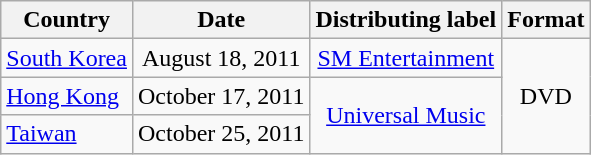<table class="wikitable">
<tr>
<th>Country</th>
<th>Date</th>
<th>Distributing label</th>
<th>Format</th>
</tr>
<tr>
<td><a href='#'>South Korea</a></td>
<td style="text-align:center;">August 18, 2011</td>
<td style="text-align:center;"><a href='#'>SM Entertainment</a></td>
<td rowspan="3" style="text-align:center;">DVD</td>
</tr>
<tr>
<td><a href='#'>Hong Kong</a></td>
<td style="text-align:center;">October 17, 2011</td>
<td rowspan="2" style="text-align:center;"><a href='#'>Universal Music</a></td>
</tr>
<tr>
<td><a href='#'>Taiwan</a></td>
<td style="text-align:center;">October 25, 2011</td>
</tr>
</table>
